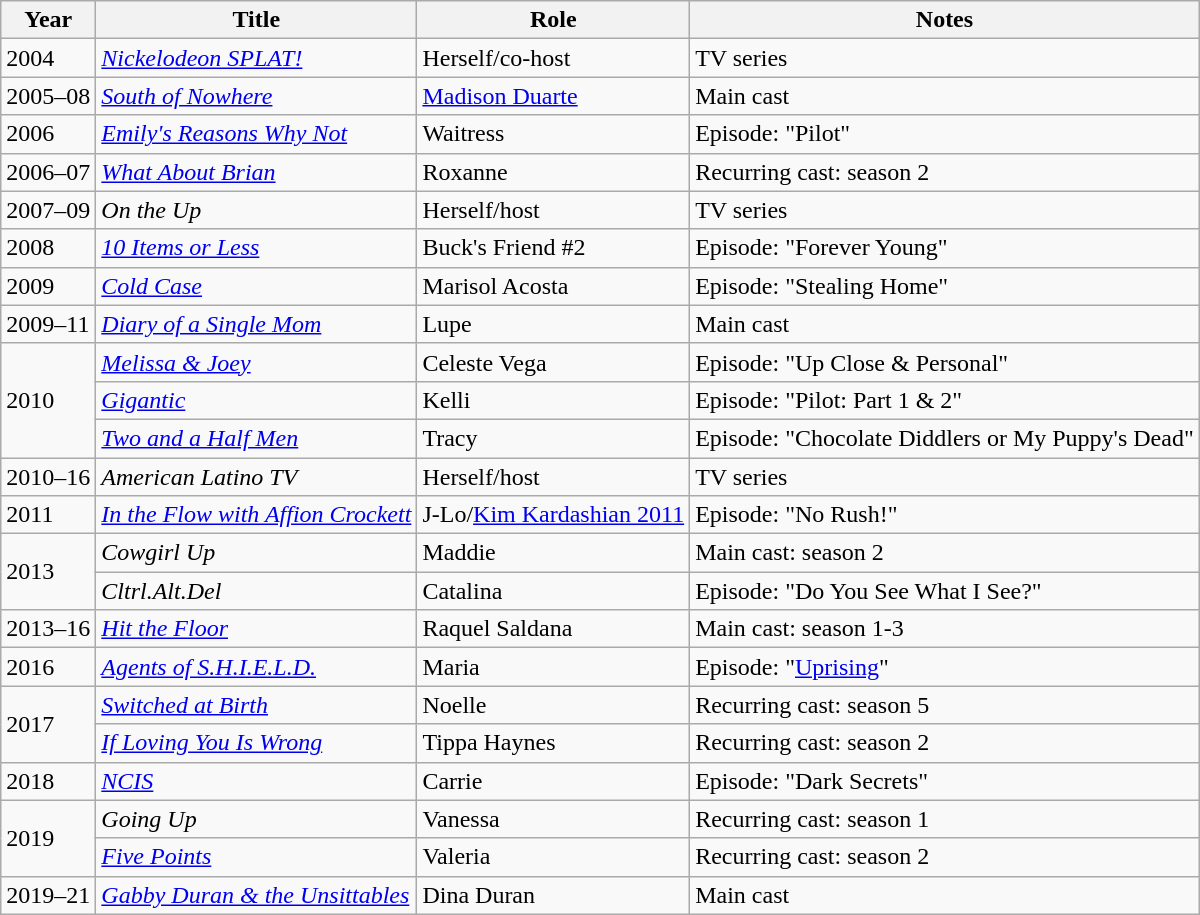<table class="wikitable">
<tr>
<th>Year</th>
<th>Title</th>
<th>Role</th>
<th>Notes</th>
</tr>
<tr>
<td>2004</td>
<td><em><a href='#'>Nickelodeon SPLAT!</a></em></td>
<td>Herself/co-host</td>
<td>TV series</td>
</tr>
<tr>
<td>2005–08</td>
<td><em><a href='#'>South of Nowhere</a></em></td>
<td><a href='#'>Madison Duarte</a></td>
<td>Main cast</td>
</tr>
<tr>
<td>2006</td>
<td><em><a href='#'>Emily's Reasons Why Not</a></em></td>
<td>Waitress</td>
<td>Episode: "Pilot"</td>
</tr>
<tr>
<td>2006–07</td>
<td><em><a href='#'>What About Brian</a></em></td>
<td>Roxanne</td>
<td>Recurring cast: season 2</td>
</tr>
<tr>
<td>2007–09</td>
<td><em>On the Up</em></td>
<td>Herself/host</td>
<td>TV series</td>
</tr>
<tr>
<td>2008</td>
<td><em><a href='#'>10 Items or Less</a></em></td>
<td>Buck's Friend #2</td>
<td>Episode: "Forever Young"</td>
</tr>
<tr>
<td>2009</td>
<td><em><a href='#'>Cold Case</a></em></td>
<td>Marisol Acosta</td>
<td>Episode: "Stealing Home"</td>
</tr>
<tr>
<td>2009–11</td>
<td><em><a href='#'>Diary of a Single Mom</a></em></td>
<td>Lupe</td>
<td>Main cast</td>
</tr>
<tr>
<td rowspan="3">2010</td>
<td><em><a href='#'>Melissa & Joey</a></em></td>
<td>Celeste Vega</td>
<td>Episode: "Up Close & Personal"</td>
</tr>
<tr>
<td><em><a href='#'>Gigantic</a></em></td>
<td>Kelli</td>
<td>Episode: "Pilot: Part 1 & 2"</td>
</tr>
<tr>
<td><em><a href='#'>Two and a Half Men</a></em></td>
<td>Tracy</td>
<td>Episode: "Chocolate Diddlers or My Puppy's Dead"</td>
</tr>
<tr>
<td>2010–16</td>
<td><em>American Latino TV</em></td>
<td>Herself/host</td>
<td>TV series</td>
</tr>
<tr>
<td>2011</td>
<td><em><a href='#'>In the Flow with Affion Crockett</a></em></td>
<td>J-Lo/<a href='#'>Kim Kardashian 2011</a></td>
<td>Episode: "No Rush!"</td>
</tr>
<tr>
<td rowspan="2">2013</td>
<td><em>Cowgirl Up</em></td>
<td>Maddie</td>
<td>Main cast: season 2</td>
</tr>
<tr>
<td><em>Cltrl.Alt.Del</em></td>
<td>Catalina</td>
<td>Episode: "Do You See What I See?"</td>
</tr>
<tr>
<td>2013–16</td>
<td><em><a href='#'>Hit the Floor</a></em></td>
<td>Raquel Saldana</td>
<td>Main cast: season 1-3</td>
</tr>
<tr>
<td>2016</td>
<td><em><a href='#'>Agents of S.H.I.E.L.D.</a></em></td>
<td>Maria</td>
<td>Episode: "<a href='#'>Uprising</a>"</td>
</tr>
<tr>
<td rowspan="2">2017</td>
<td><em><a href='#'>Switched at Birth</a></em></td>
<td>Noelle</td>
<td>Recurring cast: season 5</td>
</tr>
<tr>
<td><em><a href='#'>If Loving You Is Wrong</a></em></td>
<td>Tippa Haynes</td>
<td>Recurring cast: season 2</td>
</tr>
<tr>
<td>2018</td>
<td><em><a href='#'>NCIS</a></em></td>
<td>Carrie</td>
<td>Episode: "Dark Secrets"</td>
</tr>
<tr>
<td rowspan="2">2019</td>
<td><em>Going Up</em></td>
<td>Vanessa</td>
<td>Recurring cast: season 1</td>
</tr>
<tr>
<td><em><a href='#'>Five Points</a></em></td>
<td>Valeria</td>
<td>Recurring cast: season 2</td>
</tr>
<tr>
<td>2019–21</td>
<td><em><a href='#'>Gabby Duran & the Unsittables</a></em></td>
<td>Dina Duran</td>
<td>Main cast</td>
</tr>
</table>
